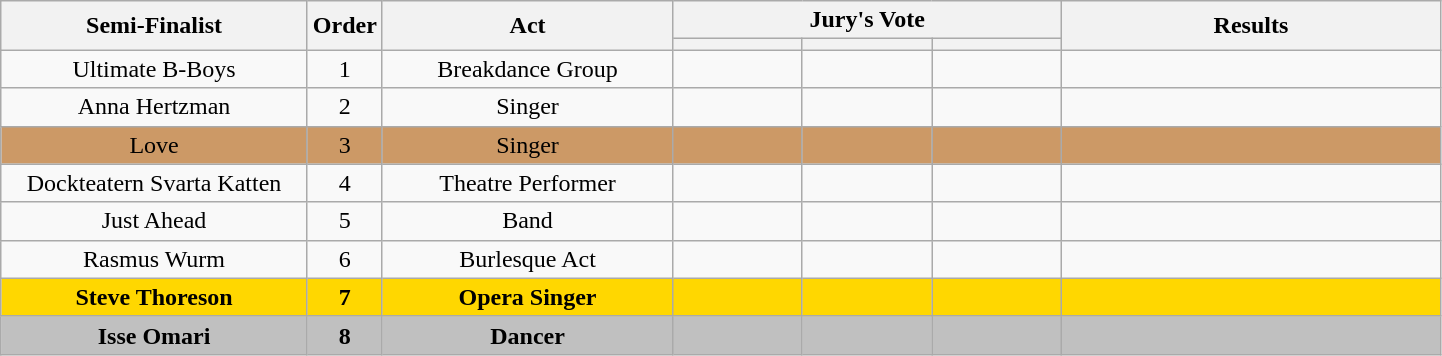<table class="wikitable plainrowheaders sortable" style="text-align:center" width="76%;">
<tr>
<th scope="col" rowspan="2" class="unsortable" style="width:17em;">Semi-Finalist</th>
<th scope="col" rowspan="2" style="width:1em;">Order</th>
<th scope="col" rowspan="2" class="unsortable" style="width:16em;">Act</th>
<th scope="col" colspan="3" class="unsortable" style="width:24em;">Jury's Vote</th>
<th scope="col" rowspan="2" style="width:23em;">Results</th>
</tr>
<tr>
<th scope="col" class="unsortable" style="width:6em;"></th>
<th scope="col" class="unsortable" style="width:6em;"></th>
<th scope="col" class="unsortable" style="width:6em;"></th>
</tr>
<tr>
<td>Ultimate B-Boys</td>
<td>1</td>
<td>Breakdance Group</td>
<td style="text-align:center;"></td>
<td style="text-align:center;"></td>
<td style="text-align:center;"></td>
<td></td>
</tr>
<tr>
<td>Anna Hertzman</td>
<td>2</td>
<td>Singer</td>
<td style="text-align:center;"></td>
<td style="text-align:center;"></td>
<td style="text-align:center;"></td>
<td></td>
</tr>
<tr style="background:#c96;">
<td>Love</td>
<td>3</td>
<td>Singer</td>
<td style="text-align:center;"></td>
<td style="text-align:center;"></td>
<td style="text-align:center;"></td>
<td><strong></strong></td>
</tr>
<tr>
<td>Dockteatern Svarta Katten</td>
<td>4</td>
<td>Theatre Performer</td>
<td style="text-align:center;"></td>
<td style="text-align:center;"></td>
<td style="text-align:center;"></td>
<td></td>
</tr>
<tr>
<td>Just Ahead</td>
<td>5</td>
<td>Band</td>
<td style="text-align:center;"></td>
<td style="text-align:center;"></td>
<td style="text-align:center;"></td>
<td></td>
</tr>
<tr>
<td>Rasmus Wurm</td>
<td>6</td>
<td>Burlesque Act</td>
<td style="text-align:center;"></td>
<td style="text-align:center;"></td>
<td style="text-align:center;"></td>
<td></td>
</tr>
<tr style="background:gold;">
<td><strong>Steve Thoreson</strong></td>
<td><strong>7</strong></td>
<td><strong>Opera Singer</strong></td>
<td style="text-align:center;"></td>
<td style="text-align:center;"></td>
<td style="text-align:center;"></td>
<td><strong></strong></td>
</tr>
<tr style="background:silver;">
<td><strong>Isse Omari</strong></td>
<td><strong>8</strong></td>
<td><strong>Dancer</strong></td>
<td style="text-align:center;"></td>
<td style="text-align:center;"></td>
<td style="text-align:center;"></td>
<td><strong></strong></td>
</tr>
</table>
